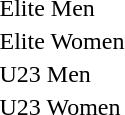<table>
<tr>
<td>Elite Men</td>
<td></td>
<td></td>
<td></td>
</tr>
<tr>
<td>Elite Women</td>
<td></td>
<td></td>
<td></td>
</tr>
<tr>
<td>U23 Men</td>
<td></td>
<td></td>
<td></td>
</tr>
<tr>
<td>U23 Women</td>
<td></td>
<td></td>
<td></td>
</tr>
</table>
